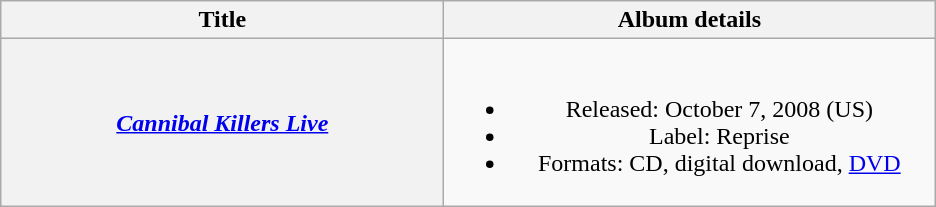<table class="wikitable plainrowheaders" style="text-align:center;">
<tr>
<th scope="col" style="width:18em;">Title</th>
<th scope="col" style="width:20em;">Album details</th>
</tr>
<tr>
<th scope="row"><em><a href='#'>Cannibal Killers Live</a></em></th>
<td><br><ul><li>Released: October 7, 2008 <span>(US)</span></li><li>Label: Reprise</li><li>Formats: CD, digital download, <a href='#'>DVD</a></li></ul></td>
</tr>
</table>
